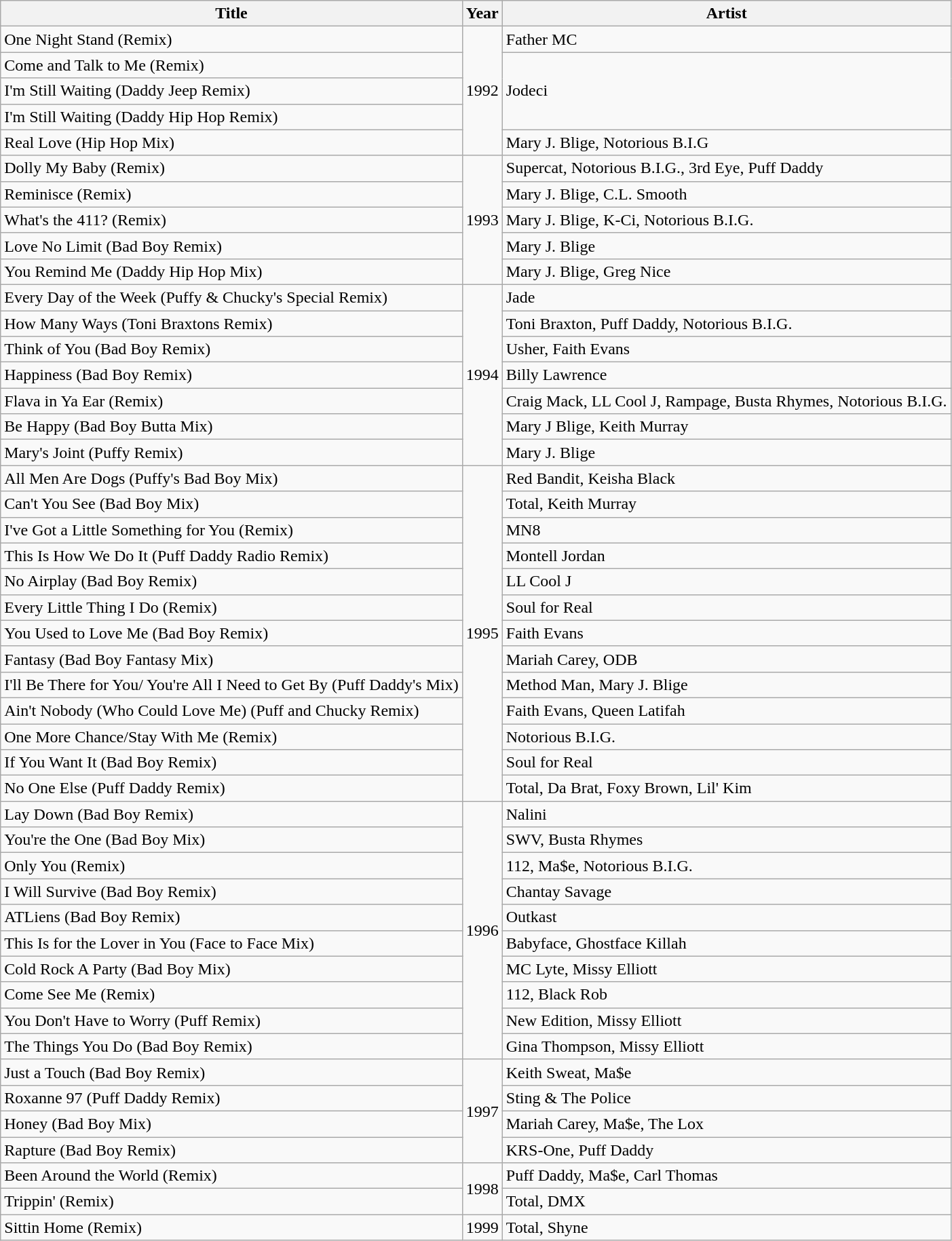<table class="wikitable">
<tr>
<th>Title</th>
<th>Year</th>
<th>Artist</th>
</tr>
<tr>
<td>One Night Stand (Remix)</td>
<td rowspan="5">1992</td>
<td>Father MC</td>
</tr>
<tr>
<td>Come and Talk to Me (Remix)</td>
<td rowspan="3">Jodeci</td>
</tr>
<tr>
<td>I'm Still Waiting (Daddy Jeep Remix)</td>
</tr>
<tr>
<td>I'm Still Waiting (Daddy Hip Hop Remix)</td>
</tr>
<tr>
<td>Real Love (Hip Hop Mix)</td>
<td>Mary J. Blige, Notorious B.I.G</td>
</tr>
<tr>
<td>Dolly My Baby (Remix)</td>
<td rowspan="5">1993</td>
<td>Supercat, Notorious B.I.G., 3rd Eye, Puff Daddy</td>
</tr>
<tr>
<td>Reminisce (Remix)</td>
<td>Mary J. Blige, C.L. Smooth</td>
</tr>
<tr>
<td>What's the 411? (Remix)</td>
<td>Mary J. Blige, K-Ci, Notorious B.I.G.</td>
</tr>
<tr>
<td>Love No Limit (Bad Boy Remix)</td>
<td>Mary J. Blige</td>
</tr>
<tr>
<td>You Remind Me (Daddy Hip Hop Mix)</td>
<td>Mary J. Blige, Greg Nice</td>
</tr>
<tr>
<td>Every Day of the Week (Puffy & Chucky's Special Remix)</td>
<td rowspan="7">1994</td>
<td>Jade</td>
</tr>
<tr>
<td>How Many Ways (Toni Braxtons Remix)</td>
<td>Toni Braxton, Puff Daddy, Notorious B.I.G.</td>
</tr>
<tr>
<td>Think of You (Bad Boy Remix)</td>
<td>Usher, Faith Evans</td>
</tr>
<tr>
<td>Happiness (Bad Boy Remix)</td>
<td>Billy Lawrence</td>
</tr>
<tr>
<td>Flava in Ya Ear (Remix)</td>
<td>Craig Mack, LL Cool J, Rampage, Busta Rhymes, Notorious B.I.G.</td>
</tr>
<tr>
<td>Be Happy (Bad Boy Butta Mix)</td>
<td>Mary J Blige, Keith Murray</td>
</tr>
<tr>
<td>Mary's Joint (Puffy Remix)</td>
<td>Mary J. Blige</td>
</tr>
<tr>
<td>All Men Are Dogs (Puffy's Bad Boy Mix)</td>
<td rowspan="13">1995</td>
<td>Red Bandit, Keisha Black</td>
</tr>
<tr>
<td>Can't You See (Bad Boy Mix)</td>
<td>Total, Keith Murray</td>
</tr>
<tr>
<td>I've Got a Little Something for You (Remix)</td>
<td>MN8</td>
</tr>
<tr>
<td>This Is How We Do It (Puff Daddy Radio Remix)</td>
<td>Montell Jordan</td>
</tr>
<tr>
<td>No Airplay (Bad Boy Remix)</td>
<td>LL Cool J</td>
</tr>
<tr>
<td>Every Little Thing I Do (Remix)</td>
<td>Soul for Real</td>
</tr>
<tr>
<td>You Used to Love Me (Bad Boy Remix)</td>
<td>Faith Evans</td>
</tr>
<tr>
<td>Fantasy (Bad Boy Fantasy Mix)</td>
<td>Mariah Carey, ODB</td>
</tr>
<tr>
<td>I'll Be There for You/ You're All I Need to Get By (Puff Daddy's Mix)</td>
<td>Method Man, Mary J. Blige</td>
</tr>
<tr>
<td>Ain't Nobody (Who Could Love Me) (Puff and Chucky Remix)</td>
<td>Faith Evans, Queen Latifah</td>
</tr>
<tr>
<td>One More Chance/Stay With Me (Remix)</td>
<td>Notorious B.I.G.</td>
</tr>
<tr>
<td>If You Want It (Bad Boy Remix)</td>
<td>Soul for Real</td>
</tr>
<tr>
<td>No One Else (Puff Daddy Remix)</td>
<td>Total, Da Brat, Foxy Brown, Lil' Kim</td>
</tr>
<tr>
<td>Lay Down (Bad Boy Remix)</td>
<td rowspan="10">1996</td>
<td>Nalini</td>
</tr>
<tr>
<td>You're the One (Bad Boy Mix)</td>
<td>SWV, Busta Rhymes</td>
</tr>
<tr>
<td>Only You (Remix)</td>
<td>112, Ma$e, Notorious B.I.G.</td>
</tr>
<tr>
<td>I Will Survive (Bad Boy Remix)</td>
<td>Chantay Savage</td>
</tr>
<tr>
<td>ATLiens (Bad Boy Remix)</td>
<td>Outkast</td>
</tr>
<tr>
<td>This Is for the Lover in You (Face to Face Mix)</td>
<td>Babyface, Ghostface Killah</td>
</tr>
<tr>
<td>Cold Rock A Party (Bad Boy Mix)</td>
<td>MC Lyte, Missy Elliott</td>
</tr>
<tr>
<td>Come See Me (Remix)</td>
<td>112, Black Rob</td>
</tr>
<tr>
<td>You Don't Have to Worry (Puff Remix)</td>
<td>New Edition, Missy Elliott</td>
</tr>
<tr>
<td>The Things You Do (Bad Boy Remix)</td>
<td>Gina Thompson, Missy Elliott</td>
</tr>
<tr>
<td>Just a Touch (Bad Boy Remix)</td>
<td rowspan="4">1997</td>
<td>Keith Sweat, Ma$e</td>
</tr>
<tr>
<td>Roxanne 97 (Puff Daddy Remix)</td>
<td>Sting & The Police</td>
</tr>
<tr>
<td>Honey (Bad Boy Mix)</td>
<td>Mariah Carey, Ma$e, The Lox</td>
</tr>
<tr>
<td>Rapture (Bad Boy Remix)</td>
<td>KRS-One, Puff Daddy</td>
</tr>
<tr>
<td>Been Around the World (Remix)</td>
<td rowspan="2">1998</td>
<td>Puff Daddy, Ma$e, Carl Thomas</td>
</tr>
<tr>
<td>Trippin' (Remix)</td>
<td>Total, DMX</td>
</tr>
<tr>
<td>Sittin Home (Remix)</td>
<td>1999</td>
<td>Total, Shyne</td>
</tr>
</table>
